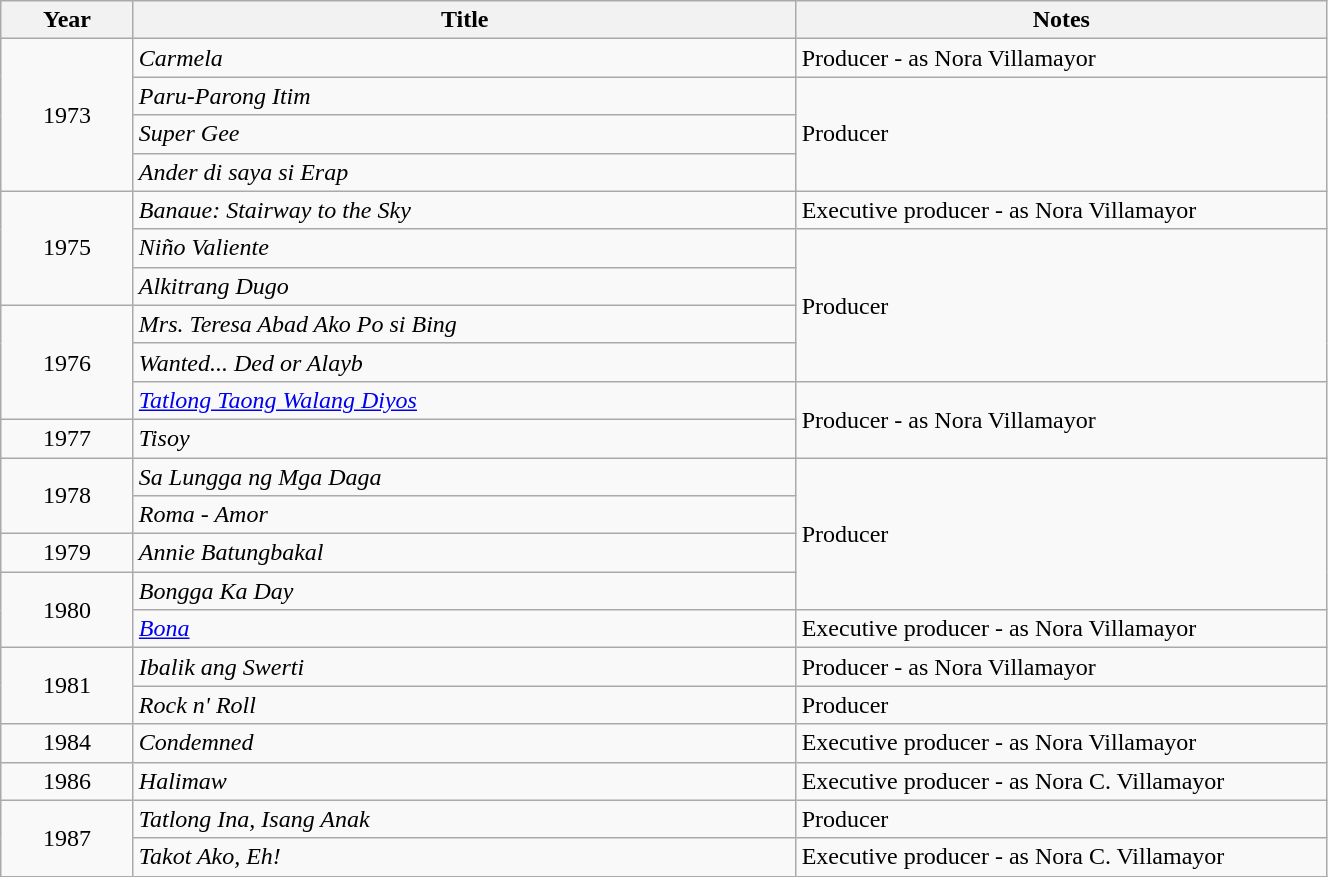<table style="width:70%;" class="wikitable sortable">
<tr>
<th style="width:10%;">Year</th>
<th style="width:50%;">Title</th>
<th style="width:45%;">Notes</th>
</tr>
<tr>
<td rowspan="4" align="center">1973</td>
<td><em>Carmela</em></td>
<td>Producer - as Nora Villamayor</td>
</tr>
<tr>
<td><em>Paru-Parong Itim</em></td>
<td rowspan="3">Producer</td>
</tr>
<tr>
<td><em>Super Gee</em></td>
</tr>
<tr>
<td><em>Ander di saya si Erap</em></td>
</tr>
<tr>
<td rowspan="3" align="center">1975</td>
<td><em>Banaue: Stairway to the Sky</em></td>
<td>Executive producer - as Nora Villamayor</td>
</tr>
<tr>
<td><em>Niño Valiente</em></td>
<td rowspan="4">Producer</td>
</tr>
<tr>
<td><em>Alkitrang Dugo</em></td>
</tr>
<tr>
<td rowspan="3" align="center">1976</td>
<td><em>Mrs. Teresa Abad Ako Po si Bing</em></td>
</tr>
<tr>
<td><em>Wanted... Ded or Alayb</em></td>
</tr>
<tr>
<td><em><a href='#'>Tatlong Taong Walang Diyos</a></em></td>
<td rowspan="2">Producer - as Nora Villamayor</td>
</tr>
<tr>
<td align="center">1977</td>
<td><em>Tisoy</em></td>
</tr>
<tr>
<td rowspan="2" align="center">1978</td>
<td><em>Sa Lungga ng Mga Daga</em></td>
<td rowspan="4">Producer</td>
</tr>
<tr>
<td><em>Roma - Amor</em></td>
</tr>
<tr>
<td align="center">1979</td>
<td><em>Annie Batungbakal</em></td>
</tr>
<tr>
<td rowspan="2" align="center">1980</td>
<td><em>Bongga Ka Day</em></td>
</tr>
<tr>
<td><em><a href='#'>Bona</a></em></td>
<td>Executive producer - as Nora Villamayor</td>
</tr>
<tr>
<td rowspan="2" align="center">1981</td>
<td><em>Ibalik ang Swerti</em></td>
<td>Producer - as Nora Villamayor</td>
</tr>
<tr>
<td><em>Rock n' Roll</em></td>
<td>Producer</td>
</tr>
<tr>
<td align="center">1984</td>
<td><em>Condemned</em></td>
<td>Executive producer - as Nora Villamayor</td>
</tr>
<tr>
<td align="center">1986</td>
<td><em>Halimaw</em></td>
<td>Executive producer - as Nora C. Villamayor</td>
</tr>
<tr>
<td rowspan="2" align="center">1987</td>
<td><em>Tatlong Ina, Isang Anak</em></td>
<td>Producer</td>
</tr>
<tr>
<td><em>Takot Ako, Eh!</em></td>
<td>Executive producer - as Nora C. Villamayor</td>
</tr>
</table>
